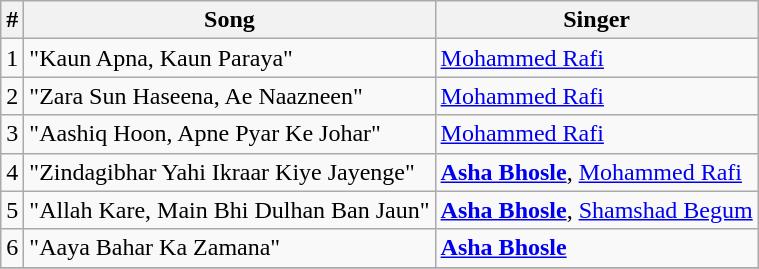<table class="wikitable">
<tr>
<th>#</th>
<th>Song</th>
<th>Singer</th>
</tr>
<tr>
<td>1</td>
<td>"Kaun Apna, Kaun Paraya"</td>
<td><a href='#'>Mohammed Rafi</a></td>
</tr>
<tr>
<td>2</td>
<td>"Zara Sun Haseena, Ae Naazneen"</td>
<td><a href='#'>Mohammed Rafi</a></td>
</tr>
<tr>
<td>3</td>
<td>"Aashiq Hoon, Apne Pyar Ke Johar"</td>
<td><a href='#'>Mohammed Rafi</a></td>
</tr>
<tr>
<td>4</td>
<td>"Zindagibhar Yahi Ikraar Kiye Jayenge"</td>
<td><strong><a href='#'>Asha Bhosle</a></strong>, <a href='#'>Mohammed Rafi</a></td>
</tr>
<tr>
<td>5</td>
<td>"Allah Kare, Main Bhi Dulhan Ban Jaun"</td>
<td><strong><a href='#'>Asha Bhosle</a></strong>, <a href='#'>Shamshad Begum</a></td>
</tr>
<tr>
<td>6</td>
<td>"Aaya Bahar Ka Zamana"</td>
<td><strong><a href='#'>Asha Bhosle</a></strong></td>
</tr>
<tr>
</tr>
</table>
